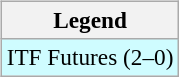<table>
<tr valign=top>
<td><br><table class=wikitable style=font-size:97%>
<tr>
<th>Legend</th>
</tr>
<tr bgcolor=cffcff>
<td>ITF Futures (2–0)</td>
</tr>
</table>
</td>
<td></td>
</tr>
</table>
